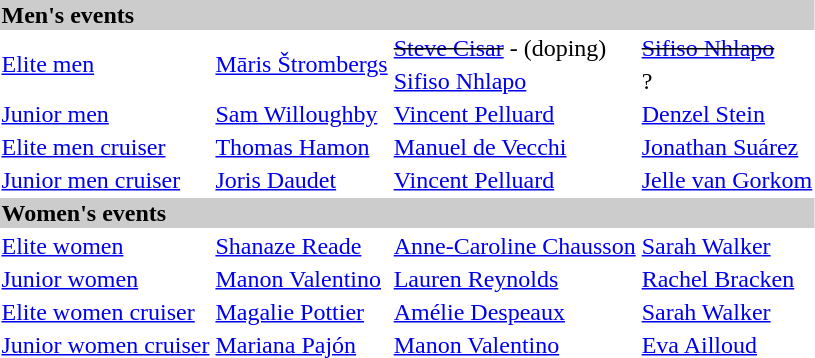<table>
<tr bgcolor="#cccccc">
<td colspan=7><strong>Men's events</strong></td>
</tr>
<tr>
<td rowspan=2><a href='#'>Elite men</a><br></td>
<td rowspan=2><a href='#'>Māris Štrombergs</a><br><small></small></td>
<td><s><a href='#'>Steve Cisar</a></s> - (doping) <br><s><small></small></s></td>
<td><s><a href='#'>Sifiso Nhlapo</a><br><small></small></s></td>
</tr>
<tr>
<td><a href='#'>Sifiso Nhlapo</a><br><small></small></td>
<td>?</td>
</tr>
<tr>
<td><a href='#'>Junior men</a><br></td>
<td><a href='#'>Sam Willoughby</a><br><small></small></td>
<td><a href='#'>Vincent Pelluard</a><br><small></small></td>
<td><a href='#'>Denzel Stein</a><br><small></small></td>
</tr>
<tr>
<td><a href='#'>Elite men cruiser</a><br></td>
<td><a href='#'>Thomas Hamon</a><br><small></small></td>
<td><a href='#'>Manuel de Vecchi</a><br><small></small></td>
<td><a href='#'>Jonathan Suárez</a><br><small></small></td>
</tr>
<tr>
<td><a href='#'>Junior men cruiser</a><br></td>
<td><a href='#'>Joris Daudet</a><br><small></small></td>
<td><a href='#'>Vincent Pelluard</a><br><small></small></td>
<td><a href='#'>Jelle van Gorkom</a><br><small></small></td>
</tr>
<tr bgcolor="#cccccc">
<td colspan=7><strong>Women's events</strong></td>
</tr>
<tr>
<td><a href='#'>Elite women</a><br></td>
<td><a href='#'>Shanaze Reade</a><br><small></small></td>
<td><a href='#'>Anne-Caroline Chausson</a><br><small></small></td>
<td><a href='#'>Sarah Walker</a><br><small></small></td>
</tr>
<tr>
<td><a href='#'>Junior women</a><br></td>
<td><a href='#'>Manon Valentino</a><br><small></small></td>
<td><a href='#'>Lauren Reynolds</a><br><small></small></td>
<td><a href='#'>Rachel Bracken</a><br><small></small></td>
</tr>
<tr>
<td><a href='#'>Elite women cruiser</a><br></td>
<td><a href='#'>Magalie Pottier</a><br><small></small></td>
<td><a href='#'>Amélie Despeaux</a><br><small></small></td>
<td><a href='#'>Sarah Walker</a><br><small></small></td>
</tr>
<tr>
<td><a href='#'>Junior women cruiser</a><br></td>
<td><a href='#'>Mariana Pajón</a><br><small></small></td>
<td><a href='#'>Manon Valentino</a><br><small></small></td>
<td><a href='#'>Eva Ailloud</a><br><small></small></td>
</tr>
<tr>
</tr>
</table>
